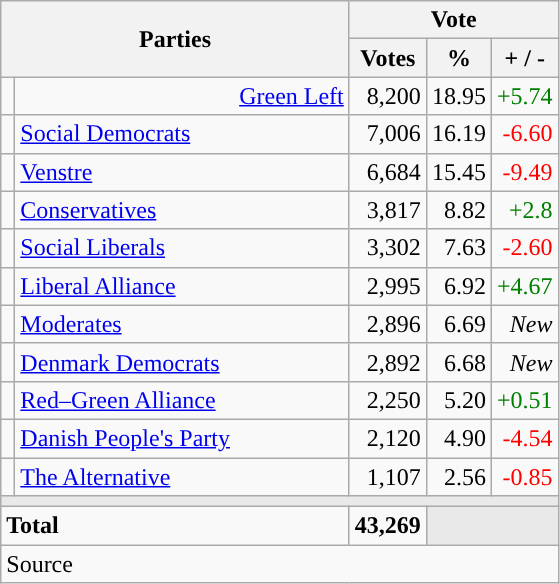<table class="wikitable" style="text-align:right;">
<tr>
<th style="text-align:centre;" rowspan="2" colspan="2" width="225">Parties</th>
<th colspan="3">Vote</th>
</tr>
<tr>
<th width="15">Votes</th>
<th width="15">%</th>
<th width="15">+ / -</th>
</tr>
<tr>
<td width=2 bgcolor=></td>
<td><a href='#'>Green Left</a></td>
<td>8,200</td>
<td>18.95</td>
<td style=color:green;>+5.74</td>
</tr>
<tr>
<td width=2 bgcolor=></td>
<td align=left><a href='#'>Social Democrats</a></td>
<td>7,006</td>
<td>16.19</td>
<td style=color:red;>-6.60</td>
</tr>
<tr>
<td width=2 bgcolor=></td>
<td align=left><a href='#'>Venstre</a></td>
<td>6,684</td>
<td>15.45</td>
<td style=color:red;>-9.49</td>
</tr>
<tr>
<td width=2 bgcolor=></td>
<td align=left><a href='#'>Conservatives</a></td>
<td>3,817</td>
<td>8.82</td>
<td style=color:green;>+2.8</td>
</tr>
<tr>
<td width=2 bgcolor=></td>
<td align=left><a href='#'>Social Liberals</a></td>
<td>3,302</td>
<td>7.63</td>
<td style=color:red;>-2.60</td>
</tr>
<tr>
<td width=2 bgcolor=></td>
<td align=left><a href='#'>Liberal Alliance</a></td>
<td>2,995</td>
<td>6.92</td>
<td style=color:green;>+4.67</td>
</tr>
<tr>
<td width=2 bgcolor=></td>
<td align=left><a href='#'>Moderates</a></td>
<td>2,896</td>
<td>6.69</td>
<td><em>New</em></td>
</tr>
<tr>
<td width=2 bgcolor=></td>
<td align=left><a href='#'>Denmark Democrats</a></td>
<td>2,892</td>
<td>6.68</td>
<td><em>New</em></td>
</tr>
<tr>
<td width=2 bgcolor=></td>
<td align=left><a href='#'>Red–Green Alliance</a></td>
<td>2,250</td>
<td>5.20</td>
<td style=color:green;>+0.51</td>
</tr>
<tr>
<td width=2 bgcolor=></td>
<td align=left><a href='#'>Danish People's Party</a></td>
<td>2,120</td>
<td>4.90</td>
<td style=color:red;>-4.54</td>
</tr>
<tr>
<td width=2 bgcolor=></td>
<td align=left><a href='#'>The Alternative</a></td>
<td>1,107</td>
<td>2.56</td>
<td style=color:red;>-0.85</td>
</tr>
<tr>
<td colspan="7" bgcolor="#E9E9E9"></td>
</tr>
<tr>
<td align="left" colspan="2"><strong>Total</strong></td>
<td><strong>43,269</strong></td>
<td bgcolor=#E9E9E9 colspan=2></td>
</tr>
<tr>
<td align="left" colspan="6">Source</td>
</tr>
</table>
